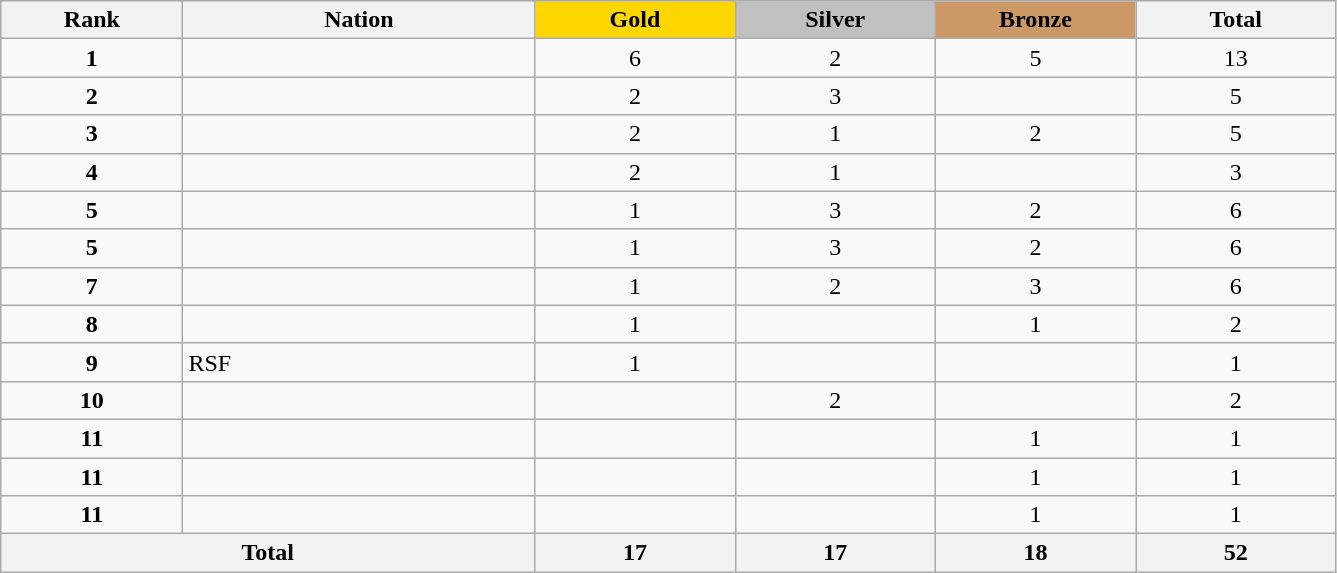<table class="wikitable collapsible autocollapse plainrowheaders" width=70.5% style="text-align:center;">
<tr style="background-color:#EDEDED;">
<th width=100px class="hintergrundfarbe5">Rank</th>
<th width=200px class="hintergrundfarbe6">Nation</th>
<th style="background:    gold; width:15%">Gold</th>
<th style="background:  silver; width:15%">Silver</th>
<th style="background: #CC9966; width:15%">Bronze</th>
<th class="hintergrundfarbe6" style="width:15%">Total</th>
</tr>
<tr>
<td><strong>1</strong></td>
<td align=left></td>
<td>6</td>
<td>2</td>
<td>5</td>
<td>13</td>
</tr>
<tr>
<td><strong>2</strong></td>
<td align=left></td>
<td>2</td>
<td>3</td>
<td></td>
<td>5</td>
</tr>
<tr>
<td><strong>3</strong></td>
<td align=left></td>
<td>2</td>
<td>1</td>
<td>2</td>
<td>5</td>
</tr>
<tr>
<td><strong>4</strong></td>
<td align=left></td>
<td>2</td>
<td>1</td>
<td></td>
<td>3</td>
</tr>
<tr>
<td><strong>5</strong></td>
<td align=left></td>
<td>1</td>
<td>3</td>
<td>2</td>
<td>6</td>
</tr>
<tr>
<td><strong>5</strong></td>
<td align=left></td>
<td>1</td>
<td>3</td>
<td>2</td>
<td>6</td>
</tr>
<tr>
<td><strong>7</strong></td>
<td align=left></td>
<td>1</td>
<td>2</td>
<td>3</td>
<td>6</td>
</tr>
<tr>
<td><strong>8</strong></td>
<td align=left></td>
<td>1</td>
<td></td>
<td>1</td>
<td>2</td>
</tr>
<tr>
<td><strong>9</strong></td>
<td align=left>RSF</td>
<td>1</td>
<td></td>
<td></td>
<td>1</td>
</tr>
<tr>
<td><strong>10</strong></td>
<td align=left></td>
<td></td>
<td>2</td>
<td></td>
<td>2</td>
</tr>
<tr>
<td><strong>11</strong></td>
<td align=left></td>
<td></td>
<td></td>
<td>1</td>
<td>1</td>
</tr>
<tr>
<td><strong>11</strong></td>
<td align=left></td>
<td></td>
<td></td>
<td>1</td>
<td>1</td>
</tr>
<tr>
<td><strong>11</strong></td>
<td align=left></td>
<td></td>
<td></td>
<td>1</td>
<td>1</td>
</tr>
<tr>
<th colspan=2>Total</th>
<th>17</th>
<th>17</th>
<th>18</th>
<th>52</th>
</tr>
</table>
